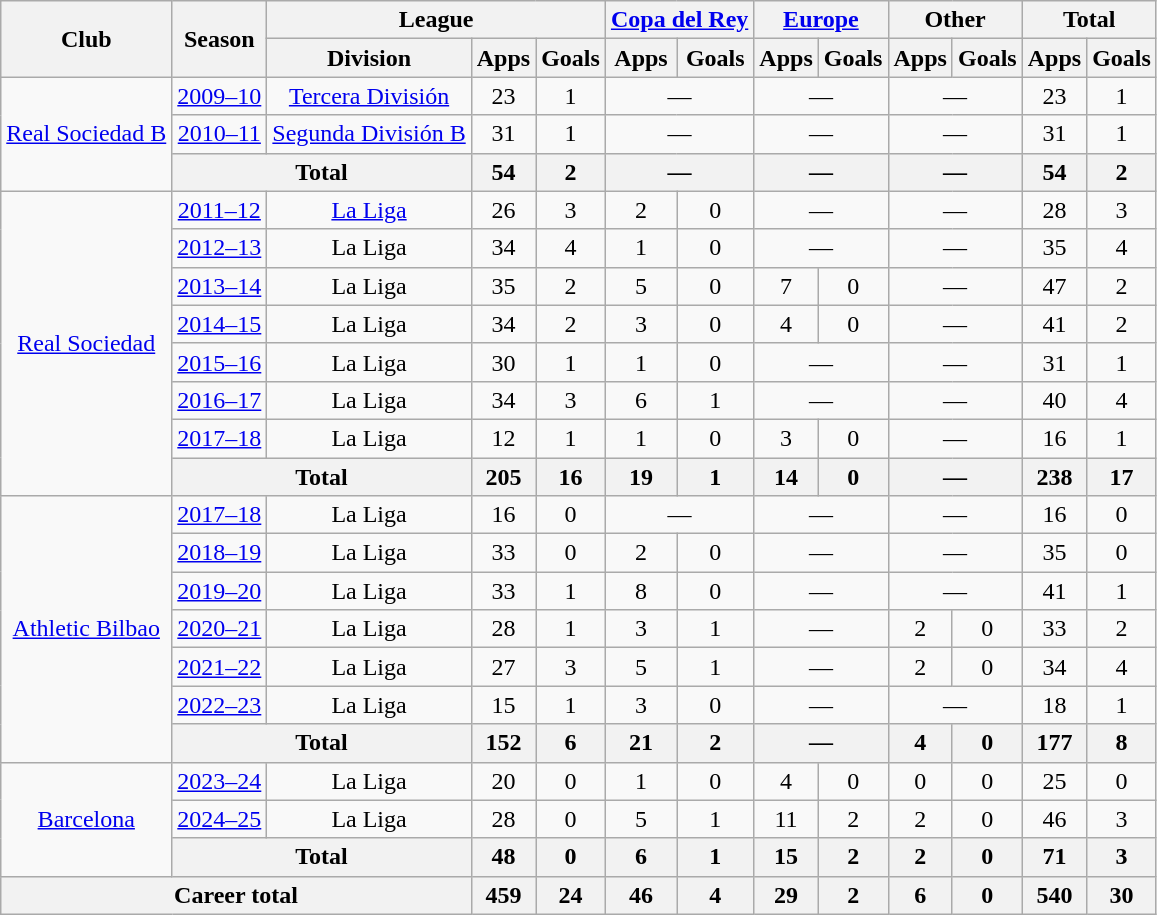<table class="wikitable" style="text-align:center">
<tr>
<th rowspan="2">Club</th>
<th rowspan="2">Season</th>
<th colspan="3">League</th>
<th colspan="2"><a href='#'>Copa del Rey</a></th>
<th colspan="2"><a href='#'>Europe</a></th>
<th colspan="2">Other</th>
<th colspan="2">Total</th>
</tr>
<tr>
<th>Division</th>
<th>Apps</th>
<th>Goals</th>
<th>Apps</th>
<th>Goals</th>
<th>Apps</th>
<th>Goals</th>
<th>Apps</th>
<th>Goals</th>
<th>Apps</th>
<th>Goals</th>
</tr>
<tr>
<td rowspan="3"><a href='#'>Real Sociedad B</a></td>
<td><a href='#'>2009–10</a></td>
<td><a href='#'>Tercera División</a></td>
<td>23</td>
<td>1</td>
<td colspan="2">—</td>
<td colspan="2">—</td>
<td colspan="2">—</td>
<td>23</td>
<td>1</td>
</tr>
<tr>
<td><a href='#'>2010–11</a></td>
<td><a href='#'>Segunda División B</a></td>
<td>31</td>
<td>1</td>
<td colspan="2">—</td>
<td colspan="2">—</td>
<td colspan="2">—</td>
<td>31</td>
<td>1</td>
</tr>
<tr>
<th colspan="2">Total</th>
<th>54</th>
<th>2</th>
<th colspan="2">—</th>
<th colspan="2">—</th>
<th colspan="2">—</th>
<th>54</th>
<th>2</th>
</tr>
<tr>
<td rowspan="8"><a href='#'>Real Sociedad</a></td>
<td><a href='#'>2011–12</a></td>
<td><a href='#'>La Liga</a></td>
<td>26</td>
<td>3</td>
<td>2</td>
<td>0</td>
<td colspan="2">—</td>
<td colspan="2">—</td>
<td>28</td>
<td>3</td>
</tr>
<tr>
<td><a href='#'>2012–13</a></td>
<td>La Liga</td>
<td>34</td>
<td>4</td>
<td>1</td>
<td>0</td>
<td colspan="2">—</td>
<td colspan="2">—</td>
<td>35</td>
<td>4</td>
</tr>
<tr>
<td><a href='#'>2013–14</a></td>
<td>La Liga</td>
<td>35</td>
<td>2</td>
<td>5</td>
<td>0</td>
<td>7</td>
<td>0</td>
<td colspan="2">—</td>
<td>47</td>
<td>2</td>
</tr>
<tr>
<td><a href='#'>2014–15</a></td>
<td>La Liga</td>
<td>34</td>
<td>2</td>
<td>3</td>
<td>0</td>
<td>4</td>
<td>0</td>
<td colspan="2">—</td>
<td>41</td>
<td>2</td>
</tr>
<tr>
<td><a href='#'>2015–16</a></td>
<td>La Liga</td>
<td>30</td>
<td>1</td>
<td>1</td>
<td>0</td>
<td colspan="2">—</td>
<td colspan="2">—</td>
<td>31</td>
<td>1</td>
</tr>
<tr>
<td><a href='#'>2016–17</a></td>
<td>La Liga</td>
<td>34</td>
<td>3</td>
<td>6</td>
<td>1</td>
<td colspan="2">—</td>
<td colspan="2">—</td>
<td>40</td>
<td>4</td>
</tr>
<tr>
<td><a href='#'>2017–18</a></td>
<td>La Liga</td>
<td>12</td>
<td>1</td>
<td>1</td>
<td>0</td>
<td>3</td>
<td>0</td>
<td colspan="2">—</td>
<td>16</td>
<td>1</td>
</tr>
<tr>
<th colspan="2">Total</th>
<th>205</th>
<th>16</th>
<th>19</th>
<th>1</th>
<th>14</th>
<th>0</th>
<th colspan="2">—</th>
<th>238</th>
<th>17</th>
</tr>
<tr>
<td rowspan="7"><a href='#'>Athletic Bilbao</a></td>
<td><a href='#'>2017–18</a></td>
<td>La Liga</td>
<td>16</td>
<td>0</td>
<td colspan="2">—</td>
<td colspan="2">—</td>
<td colspan="2">—</td>
<td>16</td>
<td>0</td>
</tr>
<tr>
<td><a href='#'>2018–19</a></td>
<td>La Liga</td>
<td>33</td>
<td>0</td>
<td>2</td>
<td>0</td>
<td colspan="2">—</td>
<td colspan="2">—</td>
<td>35</td>
<td>0</td>
</tr>
<tr>
<td><a href='#'>2019–20</a></td>
<td>La Liga</td>
<td>33</td>
<td>1</td>
<td>8</td>
<td>0</td>
<td colspan="2">—</td>
<td colspan="2">—</td>
<td>41</td>
<td>1</td>
</tr>
<tr>
<td><a href='#'>2020–21</a></td>
<td>La Liga</td>
<td>28</td>
<td>1</td>
<td>3</td>
<td>1</td>
<td colspan="2">—</td>
<td>2</td>
<td>0</td>
<td>33</td>
<td>2</td>
</tr>
<tr>
<td><a href='#'>2021–22</a></td>
<td>La Liga</td>
<td>27</td>
<td>3</td>
<td>5</td>
<td>1</td>
<td colspan="2">—</td>
<td>2</td>
<td>0</td>
<td>34</td>
<td>4</td>
</tr>
<tr>
<td><a href='#'>2022–23</a></td>
<td>La Liga</td>
<td>15</td>
<td>1</td>
<td>3</td>
<td>0</td>
<td colspan="2">—</td>
<td colspan="2">—</td>
<td>18</td>
<td>1</td>
</tr>
<tr>
<th colspan="2">Total</th>
<th>152</th>
<th>6</th>
<th>21</th>
<th>2</th>
<th colspan="2">—</th>
<th>4</th>
<th>0</th>
<th>177</th>
<th>8</th>
</tr>
<tr>
<td rowspan="3"><a href='#'>Barcelona</a></td>
<td><a href='#'>2023–24</a></td>
<td>La Liga</td>
<td>20</td>
<td>0</td>
<td>1</td>
<td>0</td>
<td>4</td>
<td>0</td>
<td>0</td>
<td>0</td>
<td>25</td>
<td>0</td>
</tr>
<tr>
<td><a href='#'>2024–25</a></td>
<td>La Liga</td>
<td>28</td>
<td>0</td>
<td>5</td>
<td>1</td>
<td>11</td>
<td>2</td>
<td>2</td>
<td>0</td>
<td>46</td>
<td>3</td>
</tr>
<tr>
<th colspan="2">Total</th>
<th>48</th>
<th>0</th>
<th>6</th>
<th>1</th>
<th>15</th>
<th>2</th>
<th>2</th>
<th>0</th>
<th>71</th>
<th>3</th>
</tr>
<tr>
<th colspan="3">Career total</th>
<th>459</th>
<th>24</th>
<th>46</th>
<th>4</th>
<th>29</th>
<th>2</th>
<th>6</th>
<th>0</th>
<th>540</th>
<th>30</th>
</tr>
</table>
